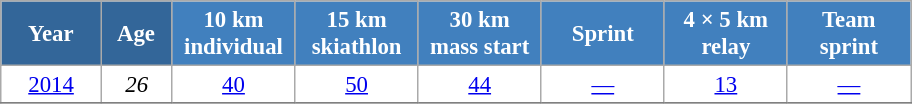<table class="wikitable" style="font-size:95%; text-align:center; border:grey solid 1px; border-collapse:collapse; background:#ffffff;">
<tr>
<th style="background-color:#369; color:white; width:60px;"> Year </th>
<th style="background-color:#369; color:white; width:40px;"> Age </th>
<th style="background-color:#4180be; color:white; width:75px;"> 10 km <br> individual </th>
<th style="background-color:#4180be; color:white; width:75px;"> 15 km <br> skiathlon </th>
<th style="background-color:#4180be; color:white; width:75px;"> 30 km <br> mass start </th>
<th style="background-color:#4180be; color:white; width:75px;"> Sprint </th>
<th style="background-color:#4180be; color:white; width:75px;"> 4 × 5 km <br> relay </th>
<th style="background-color:#4180be; color:white; width:75px;"> Team <br> sprint </th>
</tr>
<tr>
<td><a href='#'>2014</a></td>
<td><em>26</em></td>
<td><a href='#'>40</a></td>
<td><a href='#'>50</a></td>
<td><a href='#'>44</a></td>
<td><a href='#'>—</a></td>
<td><a href='#'>13</a></td>
<td><a href='#'>—</a></td>
</tr>
<tr>
</tr>
</table>
